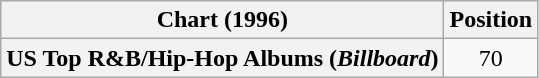<table class="wikitable plainrowheaders" style="text-align:center">
<tr>
<th scope="col">Chart (1996)</th>
<th scope="col">Position</th>
</tr>
<tr>
<th scope="row">US Top R&B/Hip-Hop Albums (<em>Billboard</em>)</th>
<td>70</td>
</tr>
</table>
